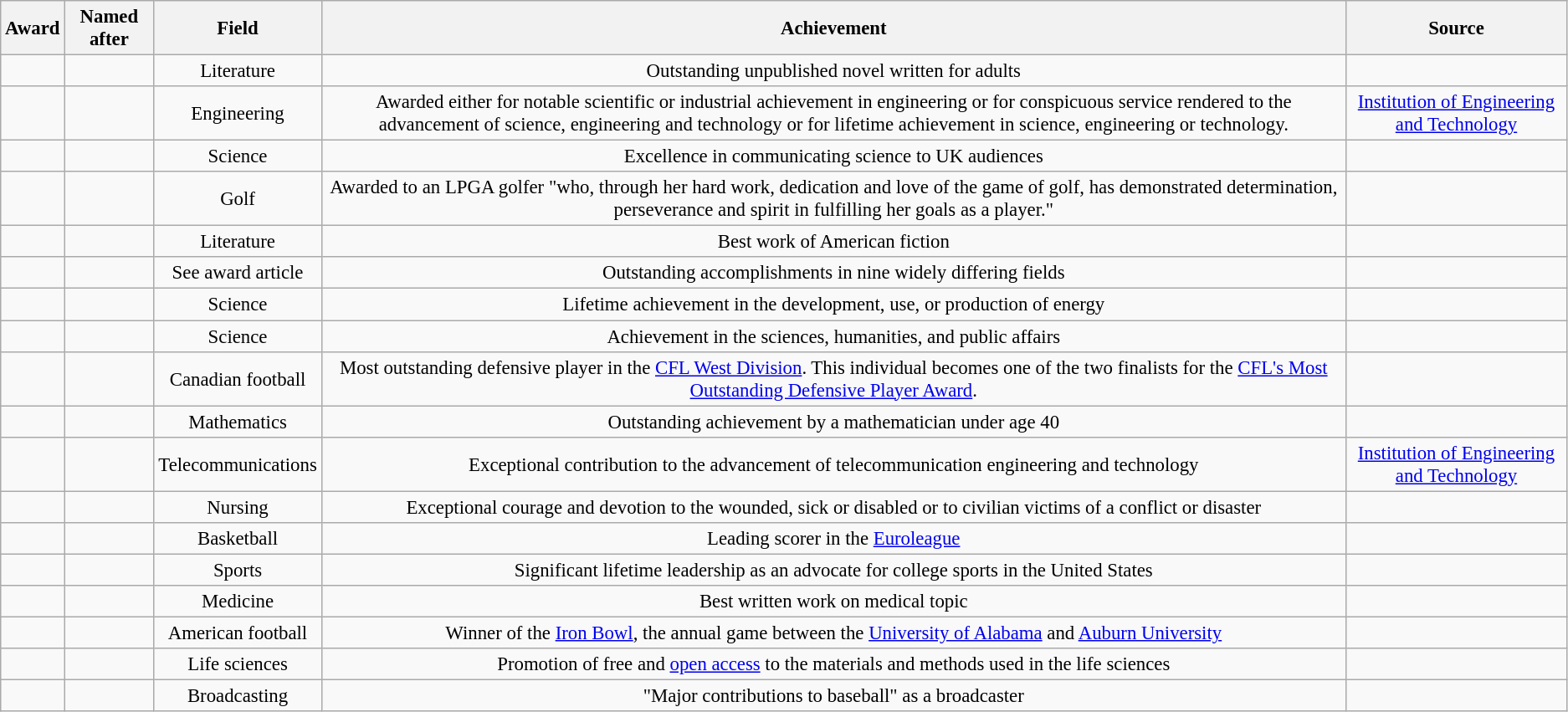<table class="wikitable sortable" style="text-align:center; font-size:95%">
<tr>
<th>Award</th>
<th>Named after</th>
<th>Field</th>
<th>Achievement</th>
<th>Source</th>
</tr>
<tr>
<td align="left"></td>
<td></td>
<td>Literature</td>
<td>Outstanding unpublished novel written for adults</td>
<td></td>
</tr>
<tr>
<td align="left"></td>
<td></td>
<td>Engineering</td>
<td>Awarded either for notable scientific or industrial achievement in engineering or for conspicuous service rendered to the advancement of science, engineering and technology or for lifetime achievement in science, engineering or technology.</td>
<td><a href='#'>Institution of Engineering and Technology</a></td>
</tr>
<tr>
<td align="left"></td>
<td></td>
<td>Science</td>
<td>Excellence in communicating science to UK audiences</td>
<td></td>
</tr>
<tr>
<td align="left"></td>
<td></td>
<td>Golf</td>
<td>Awarded to an LPGA golfer "who, through her hard work, dedication and love of the game of golf, has demonstrated determination, perseverance and spirit in fulfilling her goals as a player."</td>
<td></td>
</tr>
<tr>
<td align="left"></td>
<td></td>
<td>Literature</td>
<td>Best work of American fiction</td>
<td></td>
</tr>
<tr>
<td align="left"></td>
<td></td>
<td>See award article</td>
<td>Outstanding accomplishments in nine widely differing fields</td>
<td></td>
</tr>
<tr>
<td align="left"></td>
<td></td>
<td>Science</td>
<td>Lifetime achievement in the development, use, or production of energy</td>
<td></td>
</tr>
<tr>
<td align="left"></td>
<td></td>
<td>Science</td>
<td>Achievement in the sciences, humanities, and public affairs</td>
<td></td>
</tr>
<tr>
<td align="left"></td>
<td></td>
<td>Canadian football</td>
<td>Most outstanding defensive player in the <a href='#'>CFL West Division</a>. This individual becomes one of the two finalists for the <a href='#'>CFL's Most Outstanding Defensive Player Award</a>.</td>
<td></td>
</tr>
<tr>
<td align="left"></td>
<td></td>
<td>Mathematics</td>
<td>Outstanding achievement by a mathematician under age 40</td>
<td></td>
</tr>
<tr>
<td align="left"></td>
<td></td>
<td>Telecommunications</td>
<td>Exceptional contribution to the advancement of telecommunication engineering and technology</td>
<td><a href='#'>Institution of Engineering and Technology</a></td>
</tr>
<tr>
<td align="left"></td>
<td></td>
<td>Nursing</td>
<td>Exceptional courage and devotion to the wounded, sick or disabled or to civilian victims of a conflict or disaster</td>
<td></td>
</tr>
<tr>
<td align="left"></td>
<td></td>
<td>Basketball</td>
<td>Leading scorer in the <a href='#'>Euroleague</a></td>
<td></td>
</tr>
<tr>
<td align="left"></td>
<td></td>
<td>Sports</td>
<td>Significant lifetime leadership as an advocate for college sports in the United States</td>
<td></td>
</tr>
<tr>
<td align="left"></td>
<td></td>
<td>Medicine</td>
<td>Best written work on medical topic</td>
<td></td>
</tr>
<tr>
<td align="left"></td>
<td></td>
<td>American football</td>
<td>Winner of the <a href='#'>Iron Bowl</a>, the annual game between the <a href='#'>University of Alabama</a> and <a href='#'>Auburn University</a></td>
<td></td>
</tr>
<tr>
<td align="left"></td>
<td></td>
<td>Life sciences</td>
<td>Promotion of free and <a href='#'>open access</a> to the materials and methods used in the life sciences</td>
<td></td>
</tr>
<tr>
<td align="left"></td>
<td></td>
<td>Broadcasting</td>
<td>"Major contributions to baseball" as a broadcaster</td>
<td></td>
</tr>
</table>
